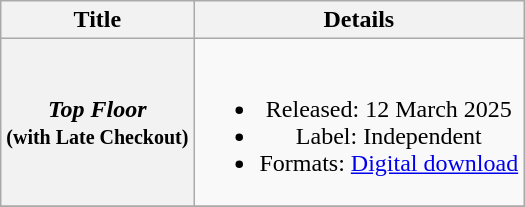<table class="wikitable plainrowheaders" style="text-align:center;">
<tr>
<th scope="col">Title</th>
<th scope="col">Details</th>
</tr>
<tr>
<th scope="row"><em>Top Floor</em><br><small>(with Late Checkout)</small></th>
<td><br><ul><li>Released: 12 March 2025</li><li>Label: Independent</li><li>Formats: <a href='#'>Digital download</a></li></ul></td>
</tr>
<tr>
</tr>
</table>
